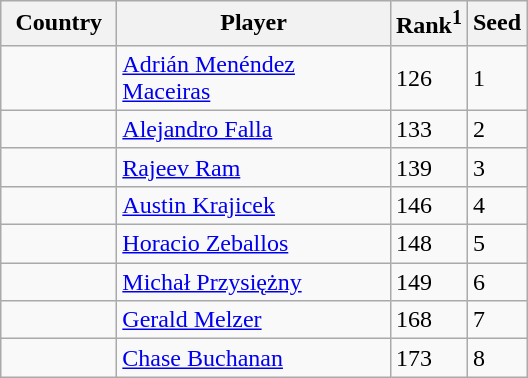<table class="sortable wikitable">
<tr>
<th width="70">Country</th>
<th width="175">Player</th>
<th>Rank<sup>1</sup></th>
<th>Seed</th>
</tr>
<tr>
<td></td>
<td><a href='#'>Adrián Menéndez Maceiras</a></td>
<td>126</td>
<td>1</td>
</tr>
<tr>
<td></td>
<td><a href='#'>Alejandro Falla</a></td>
<td>133</td>
<td>2</td>
</tr>
<tr>
<td></td>
<td><a href='#'>Rajeev Ram</a></td>
<td>139</td>
<td>3</td>
</tr>
<tr>
<td></td>
<td><a href='#'>Austin Krajicek</a></td>
<td>146</td>
<td>4</td>
</tr>
<tr>
<td></td>
<td><a href='#'>Horacio Zeballos</a></td>
<td>148</td>
<td>5</td>
</tr>
<tr>
<td></td>
<td><a href='#'>Michał Przysiężny</a></td>
<td>149</td>
<td>6</td>
</tr>
<tr>
<td></td>
<td><a href='#'>Gerald Melzer</a></td>
<td>168</td>
<td>7</td>
</tr>
<tr>
<td></td>
<td><a href='#'>Chase Buchanan</a></td>
<td>173</td>
<td>8</td>
</tr>
</table>
